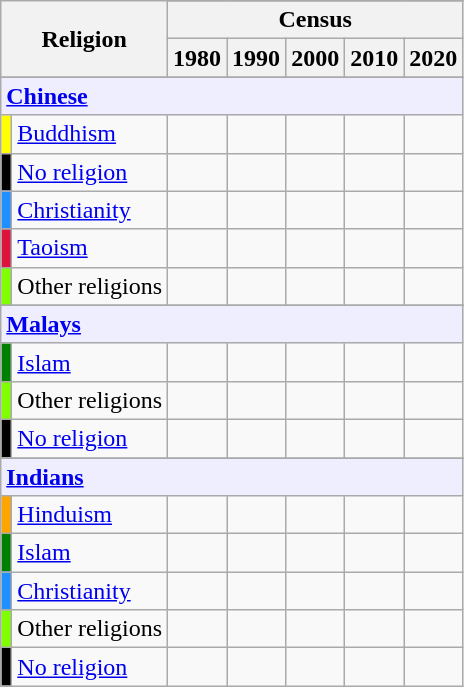<table class="wikitable">
<tr>
<th colspan="2" rowspan="3">Religion</th>
</tr>
<tr>
<th colspan="7">Census</th>
</tr>
<tr>
<th>1980</th>
<th>1990</th>
<th>2000</th>
<th>2010</th>
<th>2020</th>
</tr>
<tr>
</tr>
<tr bgcolor=eeeeff>
<td colspan=7><strong><a href='#'>Chinese</a></strong></td>
</tr>
<tr>
<td style="background:Yellow;"></td>
<td><a href='#'>Buddhism</a></td>
<td></td>
<td></td>
<td></td>
<td></td>
<td></td>
</tr>
<tr>
<td style="background:Black; color:white;"></td>
<td><a href='#'>No religion</a></td>
<td></td>
<td></td>
<td></td>
<td></td>
<td></td>
</tr>
<tr>
<td style="background:DodgerBlue;"></td>
<td><a href='#'>Christianity</a></td>
<td></td>
<td></td>
<td></td>
<td></td>
<td></td>
</tr>
<tr>
<td style="background:Crimson; color:white;"></td>
<td><a href='#'>Taoism</a></td>
<td></td>
<td></td>
<td></td>
<td></td>
<td></td>
</tr>
<tr>
<td style="background:Chartreuse;"></td>
<td>Other religions</td>
<td></td>
<td></td>
<td></td>
<td></td>
<td></td>
</tr>
<tr>
</tr>
<tr bgcolor=eeeeff>
<td colspan=7><strong><a href='#'>Malays</a></strong></td>
</tr>
<tr>
<td style="background:Green; color:white;"></td>
<td><a href='#'>Islam</a></td>
<td></td>
<td></td>
<td></td>
<td></td>
<td></td>
</tr>
<tr>
<td style="background:Chartreuse;"></td>
<td>Other religions</td>
<td></td>
<td></td>
<td></td>
<td></td>
<td></td>
</tr>
<tr>
<td style="background:Black; color:white;"></td>
<td><a href='#'>No religion</a></td>
<td></td>
<td></td>
<td></td>
<td></td>
<td></td>
</tr>
<tr>
</tr>
<tr bgcolor=eeeeff>
<td colspan=7><strong><a href='#'>Indians</a></strong></td>
</tr>
<tr>
<td style="background:Orange;"></td>
<td><a href='#'>Hinduism</a></td>
<td></td>
<td></td>
<td></td>
<td></td>
<td></td>
</tr>
<tr>
<td style="background:Green; color:white;"></td>
<td><a href='#'>Islam</a></td>
<td></td>
<td></td>
<td></td>
<td></td>
<td></td>
</tr>
<tr>
<td style="background:DodgerBlue;"></td>
<td><a href='#'>Christianity</a></td>
<td></td>
<td></td>
<td></td>
<td></td>
<td></td>
</tr>
<tr>
<td style="background:Chartreuse;"></td>
<td>Other religions</td>
<td></td>
<td></td>
<td></td>
<td></td>
<td></td>
</tr>
<tr>
<td style="background:Black; color:white;"></td>
<td><a href='#'>No religion</a></td>
<td></td>
<td></td>
<td></td>
<td></td>
<td></td>
</tr>
</table>
